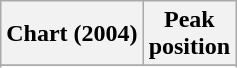<table class="wikitable sortable plainrowheaders" style="text-align:center">
<tr>
<th scope="col">Chart (2004)</th>
<th scope="col">Peak<br>position</th>
</tr>
<tr>
</tr>
<tr>
</tr>
<tr>
</tr>
</table>
